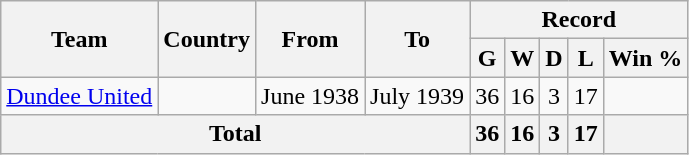<table class="wikitable" style="text-align: center">
<tr>
<th rowspan="2">Team</th>
<th rowspan="2">Country</th>
<th rowspan="2">From</th>
<th rowspan="2">To</th>
<th colspan="6">Record</th>
</tr>
<tr>
<th>G</th>
<th>W</th>
<th>D</th>
<th>L</th>
<th>Win %</th>
</tr>
<tr>
<td align=left><a href='#'>Dundee United</a></td>
<td></td>
<td align=left>June 1938</td>
<td align=left>July 1939</td>
<td>36</td>
<td>16</td>
<td>3</td>
<td>17</td>
<td></td>
</tr>
<tr>
<th colspan="4">Total</th>
<th>36</th>
<th>16</th>
<th>3</th>
<th>17</th>
<th></th>
</tr>
</table>
